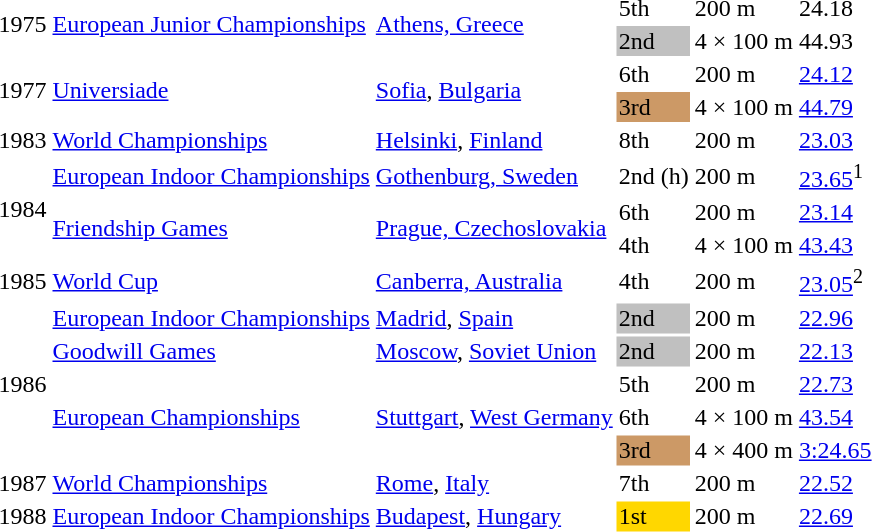<table>
<tr>
<td rowspan=2>1975</td>
<td rowspan=2><a href='#'>European Junior Championships</a></td>
<td rowspan=2><a href='#'>Athens, Greece</a></td>
<td>5th</td>
<td>200 m</td>
<td>24.18</td>
</tr>
<tr>
<td bgcolor="silver">2nd</td>
<td>4 × 100 m</td>
<td>44.93</td>
</tr>
<tr>
<td rowspan=2>1977</td>
<td rowspan=2><a href='#'>Universiade</a></td>
<td rowspan=2><a href='#'>Sofia</a>, <a href='#'>Bulgaria</a></td>
<td>6th</td>
<td>200 m</td>
<td><a href='#'>24.12</a></td>
</tr>
<tr>
<td bgcolor="cc9966">3rd</td>
<td>4 × 100 m</td>
<td><a href='#'>44.79</a></td>
</tr>
<tr>
<td>1983</td>
<td><a href='#'>World Championships</a></td>
<td><a href='#'>Helsinki</a>, <a href='#'>Finland</a></td>
<td>8th</td>
<td>200 m</td>
<td><a href='#'>23.03</a></td>
</tr>
<tr>
<td rowspan=3>1984</td>
<td><a href='#'>European Indoor Championships</a></td>
<td><a href='#'>Gothenburg, Sweden</a></td>
<td>2nd (h)</td>
<td>200 m</td>
<td><a href='#'>23.65</a><sup>1</sup></td>
</tr>
<tr>
<td rowspan=2><a href='#'>Friendship Games</a></td>
<td rowspan=2><a href='#'>Prague, Czechoslovakia</a></td>
<td>6th</td>
<td>200 m</td>
<td><a href='#'>23.14</a></td>
</tr>
<tr>
<td>4th</td>
<td>4 × 100 m</td>
<td><a href='#'>43.43</a></td>
</tr>
<tr>
<td>1985</td>
<td><a href='#'>World Cup</a></td>
<td><a href='#'>Canberra, Australia</a></td>
<td>4th</td>
<td>200 m</td>
<td><a href='#'>23.05</a><sup>2</sup></td>
</tr>
<tr>
<td rowspan=5>1986</td>
<td><a href='#'>European Indoor Championships</a></td>
<td><a href='#'>Madrid</a>, <a href='#'>Spain</a></td>
<td bgcolor="silver">2nd</td>
<td>200 m</td>
<td><a href='#'>22.96</a></td>
</tr>
<tr>
<td><a href='#'>Goodwill Games</a></td>
<td><a href='#'>Moscow</a>, <a href='#'>Soviet Union</a></td>
<td bgcolor="silver">2nd</td>
<td>200 m</td>
<td><a href='#'>22.13</a></td>
</tr>
<tr>
<td rowspan=3><a href='#'>European Championships</a></td>
<td rowspan=3><a href='#'>Stuttgart</a>, <a href='#'>West Germany</a></td>
<td>5th</td>
<td>200 m</td>
<td><a href='#'>22.73</a></td>
</tr>
<tr>
<td>6th</td>
<td>4 × 100 m</td>
<td><a href='#'>43.54</a></td>
</tr>
<tr>
<td bgcolor="cc9966">3rd</td>
<td>4 × 400 m</td>
<td><a href='#'>3:24.65</a></td>
</tr>
<tr>
<td>1987</td>
<td><a href='#'>World Championships</a></td>
<td><a href='#'>Rome</a>, <a href='#'>Italy</a></td>
<td>7th</td>
<td>200 m</td>
<td><a href='#'>22.52</a></td>
</tr>
<tr>
<td>1988</td>
<td><a href='#'>European Indoor Championships</a></td>
<td><a href='#'>Budapest</a>, <a href='#'>Hungary</a></td>
<td bgcolor="gold">1st</td>
<td>200 m</td>
<td><a href='#'>22.69</a></td>
</tr>
</table>
